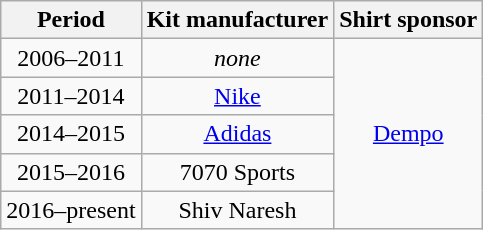<table class="wikitable" style="text-align:center;margin-left:1em;float:center">
<tr>
<th>Period</th>
<th>Kit manufacturer</th>
<th>Shirt sponsor</th>
</tr>
<tr>
<td>2006–2011</td>
<td><em>none</em></td>
<td rowspan=5><a href='#'>Dempo</a></td>
</tr>
<tr>
<td>2011–2014</td>
<td><a href='#'>Nike</a></td>
</tr>
<tr>
<td>2014–2015</td>
<td><a href='#'>Adidas</a></td>
</tr>
<tr>
<td>2015–2016</td>
<td>7070 Sports</td>
</tr>
<tr>
<td>2016–present</td>
<td>Shiv Naresh</td>
</tr>
</table>
